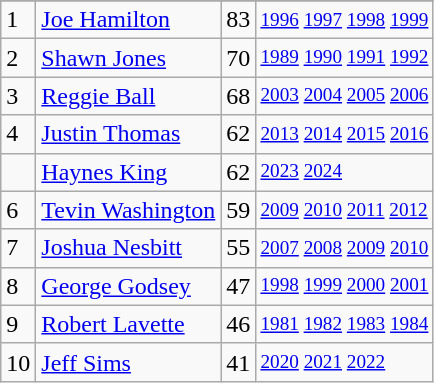<table class="wikitable">
<tr>
</tr>
<tr>
<td>1</td>
<td><a href='#'>Joe Hamilton</a></td>
<td><abbr>83</abbr></td>
<td style="font-size:80%;"><a href='#'>1996</a> <a href='#'>1997</a> <a href='#'>1998</a> <a href='#'>1999</a></td>
</tr>
<tr>
<td>2</td>
<td><a href='#'>Shawn Jones</a></td>
<td><abbr>70</abbr></td>
<td style="font-size:80%;"><a href='#'>1989</a> <a href='#'>1990</a> <a href='#'>1991</a> <a href='#'>1992</a></td>
</tr>
<tr>
<td>3</td>
<td><a href='#'>Reggie Ball</a></td>
<td><abbr>68</abbr></td>
<td style="font-size:80%;"><a href='#'>2003</a> <a href='#'>2004</a> <a href='#'>2005</a> <a href='#'>2006</a></td>
</tr>
<tr>
<td>4</td>
<td><a href='#'>Justin Thomas</a></td>
<td><abbr>62</abbr></td>
<td style="font-size:80%;"><a href='#'>2013</a> <a href='#'>2014</a> <a href='#'>2015</a> <a href='#'>2016</a></td>
</tr>
<tr>
<td></td>
<td><a href='#'>Haynes King</a></td>
<td><abbr>62</abbr></td>
<td style="font-size:80%;"><a href='#'>2023</a> <a href='#'>2024</a></td>
</tr>
<tr>
<td>6</td>
<td><a href='#'>Tevin Washington</a></td>
<td><abbr>59</abbr></td>
<td style="font-size:80%;"><a href='#'>2009</a> <a href='#'>2010</a> <a href='#'>2011</a> <a href='#'>2012</a></td>
</tr>
<tr>
<td>7</td>
<td><a href='#'>Joshua Nesbitt</a></td>
<td><abbr>55</abbr></td>
<td style="font-size:80%;"><a href='#'>2007</a> <a href='#'>2008</a> <a href='#'>2009</a> <a href='#'>2010</a></td>
</tr>
<tr>
<td>8</td>
<td><a href='#'>George Godsey</a></td>
<td><abbr>47</abbr></td>
<td style="font-size:80%;"><a href='#'>1998</a> <a href='#'>1999</a> <a href='#'>2000</a> <a href='#'>2001</a></td>
</tr>
<tr>
<td>9</td>
<td><a href='#'>Robert Lavette</a></td>
<td><abbr>46</abbr></td>
<td style="font-size:80%;"><a href='#'>1981</a> <a href='#'>1982</a> <a href='#'>1983</a> <a href='#'>1984</a></td>
</tr>
<tr>
<td>10</td>
<td><a href='#'>Jeff Sims</a></td>
<td><abbr>41</abbr></td>
<td style="font-size:80%;"><a href='#'>2020</a> <a href='#'>2021</a> <a href='#'>2022</a></td>
</tr>
</table>
